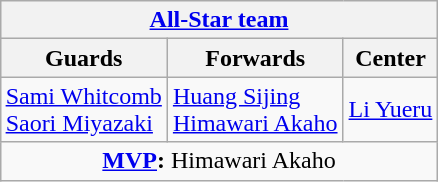<table class=wikitable style="margin:auto">
<tr>
<th colspan=3 align=center><a href='#'>All-Star team</a></th>
</tr>
<tr>
<th>Guards</th>
<th>Forwards</th>
<th>Center</th>
</tr>
<tr>
<td> <a href='#'>Sami Whitcomb</a><br> <a href='#'>Saori Miyazaki</a></td>
<td> <a href='#'>Huang Sijing</a><br> <a href='#'>Himawari Akaho</a></td>
<td> <a href='#'>Li Yueru</a></td>
</tr>
<tr>
<td colspan=3 align=center><strong><a href='#'>MVP</a>:</strong>  Himawari Akaho</td>
</tr>
</table>
